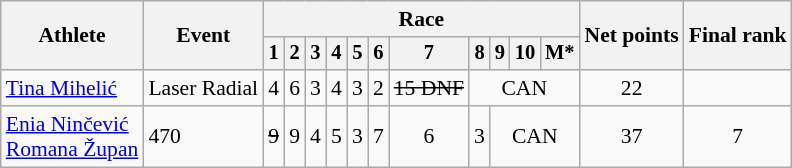<table class="wikitable" style="font-size:90%">
<tr>
<th rowspan="2">Athlete</th>
<th rowspan="2">Event</th>
<th colspan=11>Race</th>
<th rowspan=2>Net points</th>
<th rowspan=2>Final rank</th>
</tr>
<tr style="font-size:95%">
<th>1</th>
<th>2</th>
<th>3</th>
<th>4</th>
<th>5</th>
<th>6</th>
<th>7</th>
<th>8</th>
<th>9</th>
<th>10</th>
<th>M*</th>
</tr>
<tr align=center>
<td align=left><a href='#'>Tina Mihelić</a></td>
<td align=left>Laser Radial</td>
<td>4</td>
<td>6</td>
<td>3</td>
<td>4</td>
<td>3</td>
<td>2</td>
<td><s>15 DNF</s></td>
<td colspan=4>CAN</td>
<td>22</td>
<td></td>
</tr>
<tr align=center>
<td align=left><a href='#'>Enia Ninčević</a><br><a href='#'>Romana Župan</a></td>
<td align=left>470</td>
<td><s>9</s></td>
<td>9</td>
<td>4</td>
<td>5</td>
<td>3</td>
<td>7</td>
<td>6</td>
<td>3</td>
<td colspan=3>CAN</td>
<td>37</td>
<td>7</td>
</tr>
</table>
